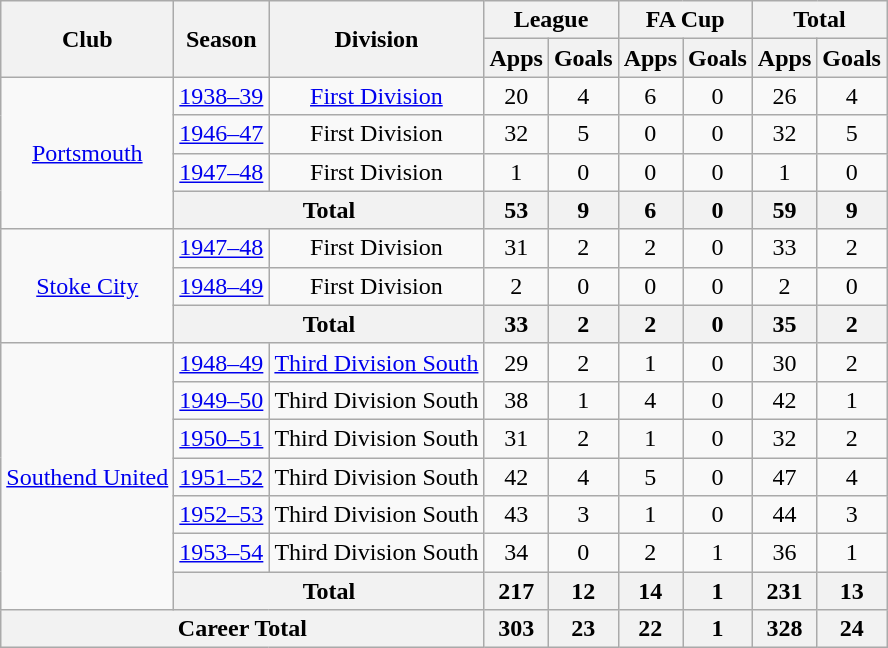<table class="wikitable" style="text-align: center;">
<tr>
<th rowspan="2">Club</th>
<th rowspan="2">Season</th>
<th rowspan="2">Division</th>
<th colspan="2">League</th>
<th colspan="2">FA Cup</th>
<th colspan="2">Total</th>
</tr>
<tr>
<th>Apps</th>
<th>Goals</th>
<th>Apps</th>
<th>Goals</th>
<th>Apps</th>
<th>Goals</th>
</tr>
<tr>
<td rowspan="4"><a href='#'>Portsmouth</a></td>
<td><a href='#'>1938–39</a></td>
<td><a href='#'>First Division</a></td>
<td>20</td>
<td>4</td>
<td>6</td>
<td>0</td>
<td>26</td>
<td>4</td>
</tr>
<tr>
<td><a href='#'>1946–47</a></td>
<td>First Division</td>
<td>32</td>
<td>5</td>
<td>0</td>
<td>0</td>
<td>32</td>
<td>5</td>
</tr>
<tr>
<td><a href='#'>1947–48</a></td>
<td>First Division</td>
<td>1</td>
<td>0</td>
<td>0</td>
<td>0</td>
<td>1</td>
<td>0</td>
</tr>
<tr>
<th colspan="2">Total</th>
<th>53</th>
<th>9</th>
<th>6</th>
<th>0</th>
<th>59</th>
<th>9</th>
</tr>
<tr>
<td rowspan="3"><a href='#'>Stoke City</a></td>
<td><a href='#'>1947–48</a></td>
<td>First Division</td>
<td>31</td>
<td>2</td>
<td>2</td>
<td>0</td>
<td>33</td>
<td>2</td>
</tr>
<tr>
<td><a href='#'>1948–49</a></td>
<td>First Division</td>
<td>2</td>
<td>0</td>
<td>0</td>
<td>0</td>
<td>2</td>
<td>0</td>
</tr>
<tr>
<th colspan="2">Total</th>
<th>33</th>
<th>2</th>
<th>2</th>
<th>0</th>
<th>35</th>
<th>2</th>
</tr>
<tr>
<td rowspan="7"><a href='#'>Southend United</a></td>
<td><a href='#'>1948–49</a></td>
<td><a href='#'>Third Division South</a></td>
<td>29</td>
<td>2</td>
<td>1</td>
<td>0</td>
<td>30</td>
<td>2</td>
</tr>
<tr>
<td><a href='#'>1949–50</a></td>
<td>Third Division South</td>
<td>38</td>
<td>1</td>
<td>4</td>
<td>0</td>
<td>42</td>
<td>1</td>
</tr>
<tr>
<td><a href='#'>1950–51</a></td>
<td>Third Division South</td>
<td>31</td>
<td>2</td>
<td>1</td>
<td>0</td>
<td>32</td>
<td>2</td>
</tr>
<tr>
<td><a href='#'>1951–52</a></td>
<td>Third Division South</td>
<td>42</td>
<td>4</td>
<td>5</td>
<td>0</td>
<td>47</td>
<td>4</td>
</tr>
<tr>
<td><a href='#'>1952–53</a></td>
<td>Third Division South</td>
<td>43</td>
<td>3</td>
<td>1</td>
<td>0</td>
<td>44</td>
<td>3</td>
</tr>
<tr>
<td><a href='#'>1953–54</a></td>
<td>Third Division South</td>
<td>34</td>
<td>0</td>
<td>2</td>
<td>1</td>
<td>36</td>
<td>1</td>
</tr>
<tr>
<th colspan="2">Total</th>
<th>217</th>
<th>12</th>
<th>14</th>
<th>1</th>
<th>231</th>
<th>13</th>
</tr>
<tr>
<th colspan="3">Career Total</th>
<th>303</th>
<th>23</th>
<th>22</th>
<th>1</th>
<th>328</th>
<th>24</th>
</tr>
</table>
